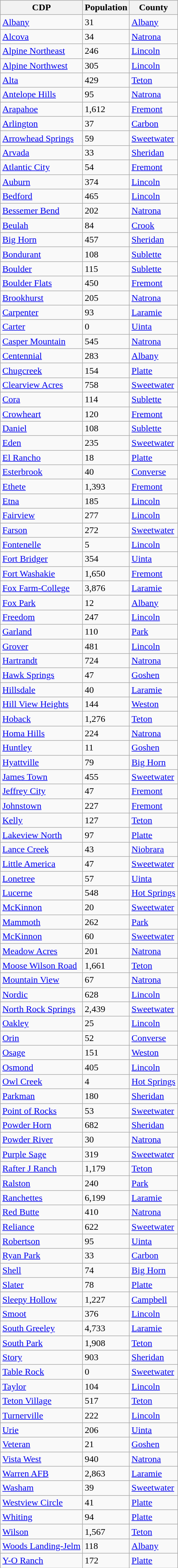<table class="wikitable sortable">
<tr>
<th>CDP</th>
<th>Population</th>
<th>County</th>
</tr>
<tr>
<td><a href='#'>Albany</a></td>
<td>31</td>
<td><a href='#'>Albany</a></td>
</tr>
<tr>
<td><a href='#'>Alcova</a></td>
<td>34</td>
<td><a href='#'>Natrona</a></td>
</tr>
<tr>
<td><a href='#'>Alpine Northeast</a></td>
<td>246</td>
<td><a href='#'>Lincoln</a></td>
</tr>
<tr>
<td><a href='#'>Alpine Northwest</a></td>
<td>305</td>
<td><a href='#'>Lincoln</a></td>
</tr>
<tr>
<td><a href='#'>Alta</a></td>
<td>429</td>
<td><a href='#'>Teton</a></td>
</tr>
<tr>
<td><a href='#'>Antelope Hills</a></td>
<td>95</td>
<td><a href='#'>Natrona</a></td>
</tr>
<tr>
<td><a href='#'>Arapahoe</a></td>
<td>1,612</td>
<td><a href='#'>Fremont</a></td>
</tr>
<tr>
<td><a href='#'>Arlington</a></td>
<td>37</td>
<td><a href='#'>Carbon</a></td>
</tr>
<tr>
<td><a href='#'>Arrowhead Springs</a></td>
<td>59</td>
<td><a href='#'>Sweetwater</a></td>
</tr>
<tr>
<td><a href='#'>Arvada</a></td>
<td>33</td>
<td><a href='#'>Sheridan</a></td>
</tr>
<tr>
<td><a href='#'>Atlantic City</a></td>
<td>54</td>
<td><a href='#'>Fremont</a></td>
</tr>
<tr>
<td><a href='#'>Auburn</a></td>
<td>374</td>
<td><a href='#'>Lincoln</a></td>
</tr>
<tr>
<td><a href='#'>Bedford</a></td>
<td>465</td>
<td><a href='#'>Lincoln</a></td>
</tr>
<tr>
<td><a href='#'>Bessemer Bend</a></td>
<td>202</td>
<td><a href='#'>Natrona</a></td>
</tr>
<tr>
<td><a href='#'>Beulah</a></td>
<td>84</td>
<td><a href='#'>Crook</a></td>
</tr>
<tr>
<td><a href='#'>Big Horn</a></td>
<td>457</td>
<td><a href='#'>Sheridan</a></td>
</tr>
<tr>
<td><a href='#'>Bondurant</a></td>
<td>108</td>
<td><a href='#'>Sublette</a></td>
</tr>
<tr>
<td><a href='#'>Boulder</a></td>
<td>115</td>
<td><a href='#'>Sublette</a></td>
</tr>
<tr>
<td><a href='#'>Boulder Flats</a></td>
<td>450</td>
<td><a href='#'>Fremont</a></td>
</tr>
<tr>
<td><a href='#'>Brookhurst</a></td>
<td>205</td>
<td><a href='#'>Natrona</a></td>
</tr>
<tr>
<td><a href='#'>Carpenter</a></td>
<td>93</td>
<td><a href='#'>Laramie</a></td>
</tr>
<tr>
<td><a href='#'>Carter</a></td>
<td>0</td>
<td><a href='#'>Uinta</a></td>
</tr>
<tr>
<td><a href='#'>Casper Mountain</a></td>
<td>545</td>
<td><a href='#'>Natrona</a></td>
</tr>
<tr>
<td><a href='#'>Centennial</a></td>
<td>283</td>
<td><a href='#'>Albany</a></td>
</tr>
<tr>
<td><a href='#'>Chugcreek</a></td>
<td>154</td>
<td><a href='#'>Platte</a></td>
</tr>
<tr>
<td><a href='#'>Clearview Acres</a></td>
<td>758</td>
<td><a href='#'>Sweetwater</a></td>
</tr>
<tr>
<td><a href='#'>Cora</a></td>
<td>114</td>
<td><a href='#'>Sublette</a></td>
</tr>
<tr>
<td><a href='#'>Crowheart</a></td>
<td>120</td>
<td><a href='#'>Fremont</a></td>
</tr>
<tr>
<td><a href='#'>Daniel</a></td>
<td>108</td>
<td><a href='#'>Sublette</a></td>
</tr>
<tr>
<td><a href='#'>Eden</a></td>
<td>235</td>
<td><a href='#'>Sweetwater</a></td>
</tr>
<tr>
<td><a href='#'>El Rancho</a></td>
<td>18</td>
<td><a href='#'>Platte</a></td>
</tr>
<tr>
<td><a href='#'>Esterbrook</a></td>
<td>40</td>
<td><a href='#'>Converse</a></td>
</tr>
<tr>
<td><a href='#'>Ethete</a></td>
<td>1,393</td>
<td><a href='#'>Fremont</a></td>
</tr>
<tr>
<td><a href='#'>Etna</a></td>
<td>185</td>
<td><a href='#'>Lincoln</a></td>
</tr>
<tr>
<td><a href='#'>Fairview</a></td>
<td>277</td>
<td><a href='#'>Lincoln</a></td>
</tr>
<tr>
<td><a href='#'>Farson</a></td>
<td>272</td>
<td><a href='#'>Sweetwater</a></td>
</tr>
<tr>
<td><a href='#'>Fontenelle</a></td>
<td>5</td>
<td><a href='#'>Lincoln</a></td>
</tr>
<tr>
<td><a href='#'>Fort Bridger</a></td>
<td>354</td>
<td><a href='#'>Uinta</a></td>
</tr>
<tr>
<td><a href='#'>Fort Washakie</a></td>
<td>1,650</td>
<td><a href='#'>Fremont</a></td>
</tr>
<tr>
<td><a href='#'>Fox Farm-College</a></td>
<td>3,876</td>
<td><a href='#'>Laramie</a></td>
</tr>
<tr>
<td><a href='#'>Fox Park</a></td>
<td>12</td>
<td><a href='#'>Albany</a></td>
</tr>
<tr>
<td><a href='#'>Freedom</a></td>
<td>247</td>
<td><a href='#'>Lincoln</a></td>
</tr>
<tr>
<td><a href='#'>Garland</a></td>
<td>110</td>
<td><a href='#'>Park</a></td>
</tr>
<tr>
<td><a href='#'>Grover</a></td>
<td>481</td>
<td><a href='#'>Lincoln</a></td>
</tr>
<tr>
<td><a href='#'>Hartrandt</a></td>
<td>724</td>
<td><a href='#'>Natrona</a></td>
</tr>
<tr>
<td><a href='#'>Hawk Springs</a></td>
<td>47</td>
<td><a href='#'>Goshen</a></td>
</tr>
<tr>
<td><a href='#'>Hillsdale</a></td>
<td>40</td>
<td><a href='#'>Laramie</a></td>
</tr>
<tr>
<td><a href='#'>Hill View Heights</a></td>
<td>144</td>
<td><a href='#'>Weston</a></td>
</tr>
<tr>
<td><a href='#'>Hoback</a></td>
<td>1,276</td>
<td><a href='#'>Teton</a></td>
</tr>
<tr>
<td><a href='#'>Homa Hills</a></td>
<td>224</td>
<td><a href='#'>Natrona</a></td>
</tr>
<tr>
<td><a href='#'>Huntley</a></td>
<td>11</td>
<td><a href='#'>Goshen</a></td>
</tr>
<tr>
<td><a href='#'>Hyattville</a></td>
<td>79</td>
<td><a href='#'>Big Horn</a></td>
</tr>
<tr>
<td><a href='#'>James Town</a></td>
<td>455</td>
<td><a href='#'>Sweetwater</a></td>
</tr>
<tr>
<td><a href='#'>Jeffrey City</a></td>
<td>47</td>
<td><a href='#'>Fremont</a></td>
</tr>
<tr>
<td><a href='#'>Johnstown</a></td>
<td>227</td>
<td><a href='#'>Fremont</a></td>
</tr>
<tr>
<td><a href='#'>Kelly</a></td>
<td>127</td>
<td><a href='#'>Teton</a></td>
</tr>
<tr>
<td><a href='#'>Lakeview North</a></td>
<td>97</td>
<td><a href='#'>Platte</a></td>
</tr>
<tr>
<td><a href='#'>Lance Creek</a></td>
<td>43</td>
<td><a href='#'>Niobrara</a></td>
</tr>
<tr>
<td><a href='#'>Little America</a></td>
<td>47</td>
<td><a href='#'>Sweetwater</a></td>
</tr>
<tr>
<td><a href='#'>Lonetree</a></td>
<td>57</td>
<td><a href='#'>Uinta</a></td>
</tr>
<tr>
<td><a href='#'>Lucerne</a></td>
<td>548</td>
<td><a href='#'>Hot Springs</a></td>
</tr>
<tr>
<td><a href='#'>McKinnon</a></td>
<td>20</td>
<td><a href='#'>Sweetwater</a></td>
</tr>
<tr>
<td><a href='#'>Mammoth</a></td>
<td>262</td>
<td><a href='#'>Park</a></td>
</tr>
<tr>
<td><a href='#'>McKinnon</a></td>
<td>60</td>
<td><a href='#'>Sweetwater</a></td>
</tr>
<tr>
<td><a href='#'>Meadow Acres</a></td>
<td>201</td>
<td><a href='#'>Natrona</a></td>
</tr>
<tr>
<td><a href='#'>Moose Wilson Road</a></td>
<td>1,661</td>
<td><a href='#'>Teton</a></td>
</tr>
<tr>
<td><a href='#'>Mountain View</a></td>
<td>67</td>
<td><a href='#'>Natrona</a></td>
</tr>
<tr>
<td><a href='#'>Nordic</a></td>
<td>628</td>
<td><a href='#'>Lincoln</a></td>
</tr>
<tr>
<td><a href='#'>North Rock Springs</a></td>
<td>2,439</td>
<td><a href='#'>Sweetwater</a></td>
</tr>
<tr>
<td><a href='#'>Oakley</a></td>
<td>25</td>
<td><a href='#'>Lincoln</a></td>
</tr>
<tr>
<td><a href='#'>Orin</a></td>
<td>52</td>
<td><a href='#'>Converse</a></td>
</tr>
<tr>
<td><a href='#'>Osage</a></td>
<td>151</td>
<td><a href='#'>Weston</a></td>
</tr>
<tr>
<td><a href='#'>Osmond</a></td>
<td>405</td>
<td><a href='#'>Lincoln</a></td>
</tr>
<tr>
<td><a href='#'>Owl Creek</a></td>
<td>4</td>
<td><a href='#'>Hot Springs</a></td>
</tr>
<tr>
<td><a href='#'>Parkman</a></td>
<td>180</td>
<td><a href='#'>Sheridan</a></td>
</tr>
<tr>
<td><a href='#'>Point of Rocks</a></td>
<td>53</td>
<td><a href='#'>Sweetwater</a></td>
</tr>
<tr>
<td><a href='#'>Powder Horn</a></td>
<td>682</td>
<td><a href='#'>Sheridan</a></td>
</tr>
<tr>
<td><a href='#'>Powder River</a></td>
<td>30</td>
<td><a href='#'>Natrona</a></td>
</tr>
<tr>
<td><a href='#'>Purple Sage</a></td>
<td>319</td>
<td><a href='#'>Sweetwater</a></td>
</tr>
<tr>
<td><a href='#'>Rafter J Ranch</a></td>
<td>1,179</td>
<td><a href='#'>Teton</a></td>
</tr>
<tr>
<td><a href='#'>Ralston</a></td>
<td>240</td>
<td><a href='#'>Park</a></td>
</tr>
<tr>
<td><a href='#'>Ranchettes</a></td>
<td>6,199</td>
<td><a href='#'>Laramie</a></td>
</tr>
<tr>
<td><a href='#'>Red Butte</a></td>
<td>410</td>
<td><a href='#'>Natrona</a></td>
</tr>
<tr>
<td><a href='#'>Reliance</a></td>
<td>622</td>
<td><a href='#'>Sweetwater</a></td>
</tr>
<tr>
<td><a href='#'>Robertson</a></td>
<td>95</td>
<td><a href='#'>Uinta</a></td>
</tr>
<tr>
<td><a href='#'>Ryan Park</a></td>
<td>33</td>
<td><a href='#'>Carbon</a></td>
</tr>
<tr>
<td><a href='#'>Shell</a></td>
<td>74</td>
<td><a href='#'>Big Horn</a></td>
</tr>
<tr>
<td><a href='#'>Slater</a></td>
<td>78</td>
<td><a href='#'>Platte</a></td>
</tr>
<tr>
<td><a href='#'>Sleepy Hollow</a></td>
<td>1,227</td>
<td><a href='#'>Campbell</a></td>
</tr>
<tr>
<td><a href='#'>Smoot</a></td>
<td>376</td>
<td><a href='#'>Lincoln</a></td>
</tr>
<tr>
<td><a href='#'>South Greeley</a></td>
<td>4,733</td>
<td><a href='#'>Laramie</a></td>
</tr>
<tr>
<td><a href='#'>South Park</a></td>
<td>1,908</td>
<td><a href='#'>Teton</a></td>
</tr>
<tr>
<td><a href='#'>Story</a></td>
<td>903</td>
<td><a href='#'>Sheridan</a></td>
</tr>
<tr>
<td><a href='#'>Table Rock</a></td>
<td>0</td>
<td><a href='#'>Sweetwater</a></td>
</tr>
<tr>
<td><a href='#'>Taylor</a></td>
<td>104</td>
<td><a href='#'>Lincoln</a></td>
</tr>
<tr>
<td><a href='#'>Teton Village</a></td>
<td>517</td>
<td><a href='#'>Teton</a></td>
</tr>
<tr>
<td><a href='#'>Turnerville</a></td>
<td>222</td>
<td><a href='#'>Lincoln</a></td>
</tr>
<tr>
<td><a href='#'>Urie</a></td>
<td>206</td>
<td><a href='#'>Uinta</a></td>
</tr>
<tr>
<td><a href='#'>Veteran</a></td>
<td>21</td>
<td><a href='#'>Goshen</a></td>
</tr>
<tr>
<td><a href='#'>Vista West</a></td>
<td>940</td>
<td><a href='#'>Natrona</a></td>
</tr>
<tr>
<td><a href='#'>Warren AFB</a></td>
<td>2,863</td>
<td><a href='#'>Laramie</a></td>
</tr>
<tr>
<td><a href='#'>Washam</a></td>
<td>39</td>
<td><a href='#'>Sweetwater</a></td>
</tr>
<tr>
<td><a href='#'>Westview Circle</a></td>
<td>41</td>
<td><a href='#'>Platte</a></td>
</tr>
<tr>
<td><a href='#'>Whiting</a></td>
<td>94</td>
<td><a href='#'>Platte</a></td>
</tr>
<tr>
<td><a href='#'>Wilson</a></td>
<td>1,567</td>
<td><a href='#'>Teton</a></td>
</tr>
<tr>
<td><a href='#'>Woods Landing-Jelm</a></td>
<td>118</td>
<td><a href='#'>Albany</a></td>
</tr>
<tr>
<td><a href='#'>Y-O Ranch</a></td>
<td>172</td>
<td><a href='#'>Platte</a></td>
</tr>
</table>
